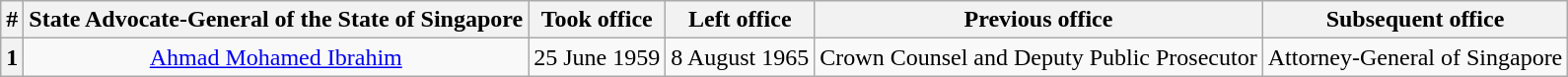<table class="wikitable" style="text-align: center;">
<tr>
<th>#</th>
<th>State Advocate-General of the State of Singapore</th>
<th>Took office</th>
<th>Left office</th>
<th>Previous office</th>
<th>Subsequent office</th>
</tr>
<tr>
<th>1</th>
<td><a href='#'>Ahmad Mohamed Ibrahim</a></td>
<td>25 June 1959</td>
<td>8 August 1965</td>
<td>Crown Counsel and Deputy Public Prosecutor</td>
<td>Attorney-General of Singapore</td>
</tr>
</table>
